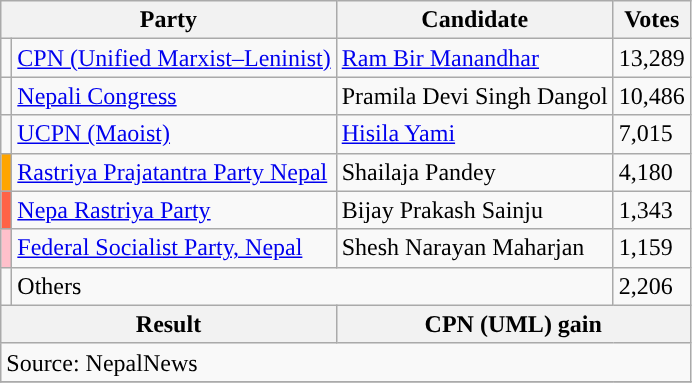<table class="wikitable">
<tr>
<th colspan="2">Party</th>
<th>Candidate</th>
<th>Votes</th>
</tr>
<tr>
<td style="background-color:"></td>
<td><a href='#'>CPN (Unified Marxist–Leninist)</a></td>
<td><a href='#'>Ram Bir Manandhar</a></td>
<td>13,289</td>
</tr>
<tr>
<td style="background-color:"></td>
<td><a href='#'>Nepali Congress</a></td>
<td>Pramila Devi Singh Dangol</td>
<td>10,486</td>
</tr>
<tr>
<td style="background-color:"></td>
<td><a href='#'>UCPN (Maoist)</a></td>
<td><a href='#'>Hisila Yami</a></td>
<td>7,015</td>
</tr>
<tr>
<td style="background-color:orange"></td>
<td><a href='#'>Rastriya Prajatantra Party Nepal</a></td>
<td>Shailaja Pandey</td>
<td>4,180</td>
</tr>
<tr>
<td style="background-color:tomato"></td>
<td><a href='#'>Nepa Rastriya Party</a></td>
<td>Bijay Prakash Sainju</td>
<td>1,343</td>
</tr>
<tr>
<td style="background-color:pink"></td>
<td><a href='#'>Federal Socialist Party, Nepal</a></td>
<td>Shesh Narayan Maharjan</td>
<td>1,159</td>
</tr>
<tr>
<td></td>
<td colspan="2">Others</td>
<td>2,206</td>
</tr>
<tr>
<th colspan="2">Result</th>
<th colspan="2">CPN (UML) gain</th>
</tr>
<tr>
<td colspan="4">Source: NepalNews</td>
</tr>
<tr>
</tr>
</table>
